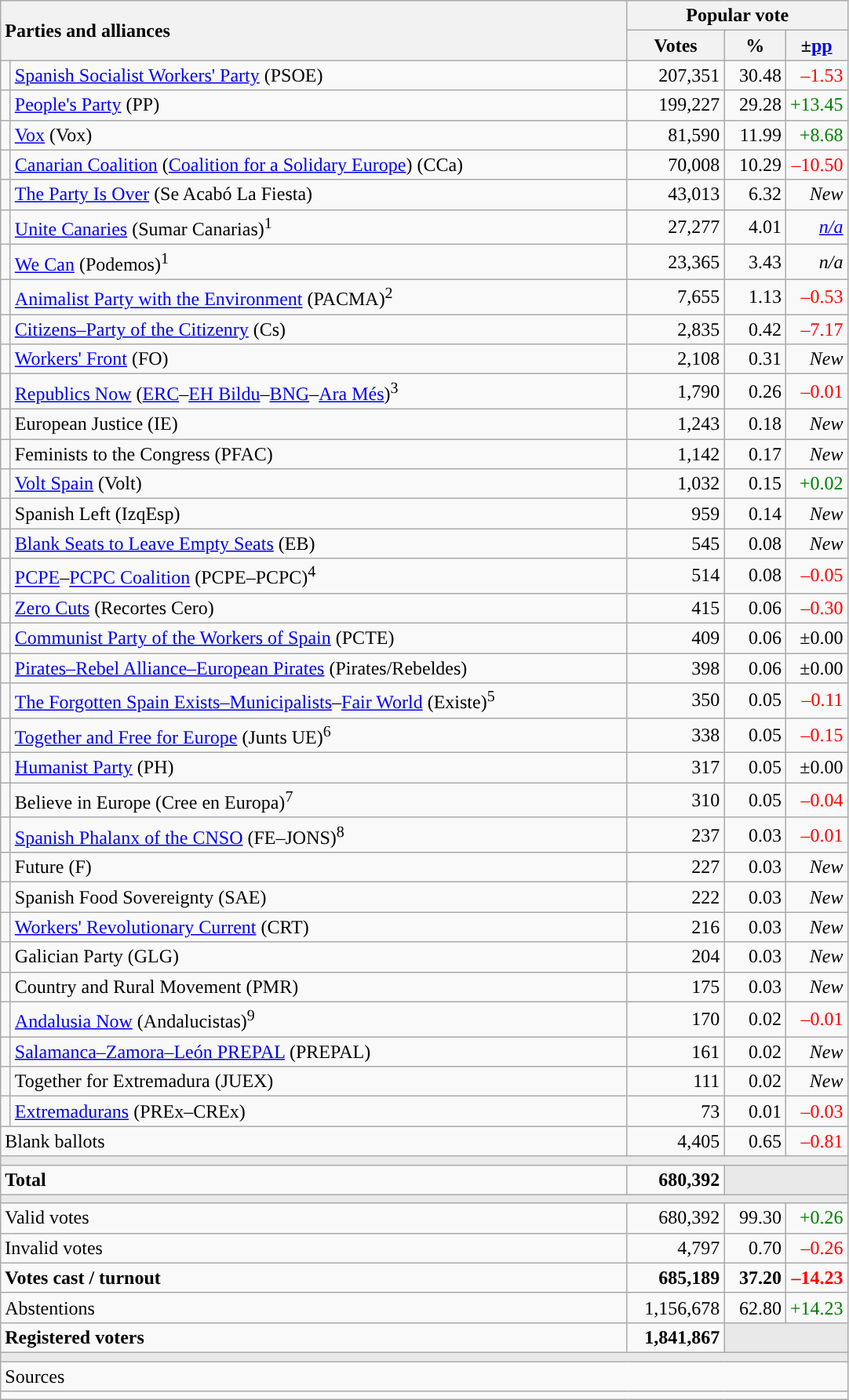<table class="wikitable" style="text-align:right;">
<tr>
<th style="text-align:left;" rowspan="2" colspan="2" width="525">Parties and alliances</th>
<th colspan="3">Popular vote</th>
</tr>
<tr bgcolor="#E9E9E9" align="center">
<th width="75">Votes</th>
<th width="45">%</th>
<th width="45">±<a href='#'>pp</a></th>
</tr>
<tr>
<td width="1" style="color:inherit;background:"></td>
<td align="left"><a href='#'>Spanish Socialist Workers' Party</a> (PSOE)</td>
<td>207,351</td>
<td>30.48</td>
<td style="color:red;">–1.53</td>
</tr>
<tr>
<td style="color:inherit;background:"></td>
<td align="left"><a href='#'>People's Party</a> (PP)</td>
<td>199,227</td>
<td>29.28</td>
<td style="color:green;">+13.45</td>
</tr>
<tr>
<td style="color:inherit;background:"></td>
<td align="left"><a href='#'>Vox</a> (Vox)</td>
<td>81,590</td>
<td>11.99</td>
<td style="color:green;">+8.68</td>
</tr>
<tr>
<td style="color:inherit;background:"></td>
<td align="left"><a href='#'>Canarian Coalition</a> (<a href='#'>Coalition for a Solidary Europe</a>) (CCa)</td>
<td>70,008</td>
<td>10.29</td>
<td style="color:red;">–10.50</td>
</tr>
<tr>
<td style="color:inherit;background:"></td>
<td align="left"><a href='#'>The Party Is Over</a> (Se Acabó La Fiesta)</td>
<td>43,013</td>
<td>6.32</td>
<td><em>New</em></td>
</tr>
<tr>
<td style="color:inherit;background:"></td>
<td align="left"><a href='#'>Unite Canaries</a> (Sumar Canarias)<sup>1</sup></td>
<td>27,277</td>
<td>4.01</td>
<td><em><a href='#'>n/a</a></em></td>
</tr>
<tr>
<td style="color:inherit;background:"></td>
<td align="left"><a href='#'>We Can</a> (Podemos)<sup>1</sup></td>
<td>23,365</td>
<td>3.43</td>
<td><em>n/a</em></td>
</tr>
<tr>
<td style="color:inherit;background:"></td>
<td align="left"><a href='#'>Animalist Party with the Environment</a> (PACMA)<sup>2</sup></td>
<td>7,655</td>
<td>1.13</td>
<td style="color:red;">–0.53</td>
</tr>
<tr>
<td style="color:inherit;background:"></td>
<td align="left"><a href='#'>Citizens–Party of the Citizenry</a> (Cs)</td>
<td>2,835</td>
<td>0.42</td>
<td style="color:red;">–7.17</td>
</tr>
<tr>
<td style="color:inherit;background:"></td>
<td align="left"><a href='#'>Workers' Front</a> (FO)</td>
<td>2,108</td>
<td>0.31</td>
<td><em>New</em></td>
</tr>
<tr>
<td style="color:inherit;background:"></td>
<td align="left"><a href='#'>Republics Now</a> (<a href='#'>ERC</a>–<a href='#'>EH Bildu</a>–<a href='#'>BNG</a>–<a href='#'>Ara Més</a>)<sup>3</sup></td>
<td>1,790</td>
<td>0.26</td>
<td style="color:red;">–0.01</td>
</tr>
<tr>
<td style="color:inherit;background:"></td>
<td align="left">European Justice (IE)</td>
<td>1,243</td>
<td>0.18</td>
<td><em>New</em></td>
</tr>
<tr>
<td style="color:inherit;background:"></td>
<td align="left">Feminists to the Congress (PFAC)</td>
<td>1,142</td>
<td>0.17</td>
<td><em>New</em></td>
</tr>
<tr>
<td style="color:inherit;background:"></td>
<td align="left"><a href='#'>Volt Spain</a> (Volt)</td>
<td>1,032</td>
<td>0.15</td>
<td style="color:green;">+0.02</td>
</tr>
<tr>
<td style="color:inherit;background:"></td>
<td align="left">Spanish Left (IzqEsp)</td>
<td>959</td>
<td>0.14</td>
<td><em>New</em></td>
</tr>
<tr>
<td style="color:inherit;background:"></td>
<td align="left"><a href='#'>Blank Seats to Leave Empty Seats</a> (EB)</td>
<td>545</td>
<td>0.08</td>
<td><em>New</em></td>
</tr>
<tr>
<td style="color:inherit;background:"></td>
<td align="left"><a href='#'>PCPE</a>–<a href='#'>PCPC Coalition</a> (PCPE–PCPC)<sup>4</sup></td>
<td>514</td>
<td>0.08</td>
<td style="color:red;">–0.05</td>
</tr>
<tr>
<td style="color:inherit;background:"></td>
<td align="left"><a href='#'>Zero Cuts</a> (Recortes Cero)</td>
<td>415</td>
<td>0.06</td>
<td style="color:red;">–0.30</td>
</tr>
<tr>
<td style="color:inherit;background:"></td>
<td align="left"><a href='#'>Communist Party of the Workers of Spain</a> (PCTE)</td>
<td>409</td>
<td>0.06</td>
<td>±0.00</td>
</tr>
<tr>
<td style="color:inherit;background:"></td>
<td align="left"><a href='#'>Pirates–Rebel Alliance–European Pirates</a> (Pirates/Rebeldes)</td>
<td>398</td>
<td>0.06</td>
<td>±0.00</td>
</tr>
<tr>
<td style="color:inherit;background:"></td>
<td align="left"><a href='#'>The Forgotten Spain Exists–Municipalists</a>–<a href='#'>Fair World</a> (Existe)<sup>5</sup></td>
<td>350</td>
<td>0.05</td>
<td style="color:red;">–0.11</td>
</tr>
<tr>
<td style="color:inherit;background:"></td>
<td align="left"><a href='#'>Together and Free for Europe</a> (Junts UE)<sup>6</sup></td>
<td>338</td>
<td>0.05</td>
<td style="color:red;">–0.15</td>
</tr>
<tr>
<td style="color:inherit;background:"></td>
<td align="left"><a href='#'>Humanist Party</a> (PH)</td>
<td>317</td>
<td>0.05</td>
<td>±0.00</td>
</tr>
<tr>
<td style="color:inherit;background:"></td>
<td align="left">Believe in Europe (Cree en Europa)<sup>7</sup></td>
<td>310</td>
<td>0.05</td>
<td style="color:red;">–0.04</td>
</tr>
<tr>
<td style="color:inherit;background:"></td>
<td align="left"><a href='#'>Spanish Phalanx of the CNSO</a> (FE–JONS)<sup>8</sup></td>
<td>237</td>
<td>0.03</td>
<td style="color:red;">–0.01</td>
</tr>
<tr>
<td style="color:inherit;background:"></td>
<td align="left">Future (F)</td>
<td>227</td>
<td>0.03</td>
<td><em>New</em></td>
</tr>
<tr>
<td style="color:inherit;background:"></td>
<td align="left">Spanish Food Sovereignty (SAE)</td>
<td>222</td>
<td>0.03</td>
<td><em>New</em></td>
</tr>
<tr>
<td style="color:inherit;background:"></td>
<td align="left"><a href='#'>Workers' Revolutionary Current</a> (CRT)</td>
<td>216</td>
<td>0.03</td>
<td><em>New</em></td>
</tr>
<tr>
<td style="color:inherit;background:"></td>
<td align="left">Galician Party (GLG)</td>
<td>204</td>
<td>0.03</td>
<td><em>New</em></td>
</tr>
<tr>
<td style="color:inherit;background:"></td>
<td align="left">Country and Rural Movement (PMR)</td>
<td>175</td>
<td>0.03</td>
<td><em>New</em></td>
</tr>
<tr>
<td style="color:inherit;background:"></td>
<td align="left"><a href='#'>Andalusia Now</a> (Andalucistas)<sup>9</sup></td>
<td>170</td>
<td>0.02</td>
<td style="color:red;">–0.01</td>
</tr>
<tr>
<td style="color:inherit;background:"></td>
<td align="left"><a href='#'>Salamanca–Zamora–León PREPAL</a> (PREPAL)</td>
<td>161</td>
<td>0.02</td>
<td><em>New</em></td>
</tr>
<tr>
<td style="color:inherit;background:"></td>
<td align="left">Together for Extremadura (JUEX)</td>
<td>111</td>
<td>0.02</td>
<td><em>New</em></td>
</tr>
<tr>
<td style="color:inherit;background:"></td>
<td align="left"><a href='#'>Extremadurans</a> (PREx–CREx)</td>
<td>73</td>
<td>0.01</td>
<td style="color:red;">–0.03</td>
</tr>
<tr>
<td align="left" colspan="2">Blank ballots</td>
<td>4,405</td>
<td>0.65</td>
<td style="color:red;">–0.81</td>
</tr>
<tr>
<td colspan="5" bgcolor="#E9E9E9"></td>
</tr>
<tr style="font-weight:bold;">
<td align="left" colspan="2">Total</td>
<td>680,392</td>
<td bgcolor="#E9E9E9" colspan="2"></td>
</tr>
<tr>
<td colspan="5" bgcolor="#E9E9E9"></td>
</tr>
<tr>
<td align="left" colspan="2">Valid votes</td>
<td>680,392</td>
<td>99.30</td>
<td style="color:green;">+0.26</td>
</tr>
<tr>
<td align="left" colspan="2">Invalid votes</td>
<td>4,797</td>
<td>0.70</td>
<td style="color:red;">–0.26</td>
</tr>
<tr style="font-weight:bold;">
<td align="left" colspan="2">Votes cast / turnout</td>
<td>685,189</td>
<td>37.20</td>
<td style="color:red;">–14.23</td>
</tr>
<tr>
<td align="left" colspan="2">Abstentions</td>
<td>1,156,678</td>
<td>62.80</td>
<td style="color:green;">+14.23</td>
</tr>
<tr style="font-weight:bold;">
<td align="left" colspan="2">Registered voters</td>
<td>1,841,867</td>
<td bgcolor="#E9E9E9" colspan="2"></td>
</tr>
<tr>
<td colspan="5" bgcolor="#E9E9E9"></td>
</tr>
<tr>
<td align="left" colspan="5">Sources</td>
</tr>
<tr>
<td colspan="5" style="text-align:left; max-width:790px;"></td>
</tr>
</table>
